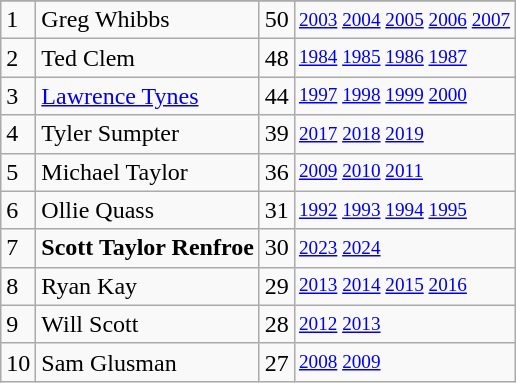<table class="wikitable">
<tr>
</tr>
<tr>
<td>1</td>
<td>Greg Whibbs</td>
<td>50</td>
<td style="font-size:80%;"><a href='#'>2003</a> <a href='#'>2004</a> <a href='#'>2005</a> <a href='#'>2006</a> <a href='#'>2007</a></td>
</tr>
<tr>
<td>2</td>
<td>Ted Clem</td>
<td>48</td>
<td style="font-size:80%;"><a href='#'>1984</a> <a href='#'>1985</a> <a href='#'>1986</a> <a href='#'>1987</a></td>
</tr>
<tr>
<td>3</td>
<td><a href='#'>Lawrence Tynes</a></td>
<td>44</td>
<td style="font-size:80%;"><a href='#'>1997</a> <a href='#'>1998</a> <a href='#'>1999</a> <a href='#'>2000</a></td>
</tr>
<tr>
<td>4</td>
<td>Tyler Sumpter</td>
<td>39</td>
<td style="font-size:80%;"><a href='#'>2017</a> <a href='#'>2018</a> <a href='#'>2019</a></td>
</tr>
<tr>
<td>5</td>
<td>Michael Taylor</td>
<td>36</td>
<td style="font-size:80%;"><a href='#'>2009</a> <a href='#'>2010</a> <a href='#'>2011</a></td>
</tr>
<tr>
<td>6</td>
<td>Ollie Quass</td>
<td>31</td>
<td style="font-size:80%;"><a href='#'>1992</a> <a href='#'>1993</a> <a href='#'>1994</a> <a href='#'>1995</a></td>
</tr>
<tr>
<td>7</td>
<td><strong>Scott Taylor Renfroe</strong></td>
<td>30</td>
<td style="font-size:80%;"><a href='#'>2023</a> <a href='#'>2024</a></td>
</tr>
<tr>
<td>8</td>
<td>Ryan Kay</td>
<td>29</td>
<td style="font-size:80%;"><a href='#'>2013</a> <a href='#'>2014</a> <a href='#'>2015</a> <a href='#'>2016</a></td>
</tr>
<tr>
<td>9</td>
<td>Will Scott</td>
<td>28</td>
<td style="font-size:80%;"><a href='#'>2012</a> <a href='#'>2013</a></td>
</tr>
<tr>
<td>10</td>
<td>Sam Glusman</td>
<td>27</td>
<td style="font-size:80%;"><a href='#'>2008</a> <a href='#'>2009</a></td>
</tr>
</table>
